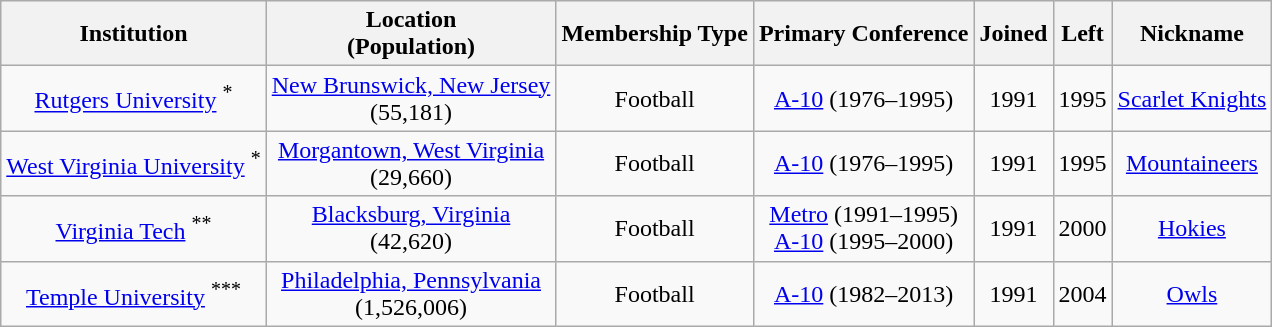<table class="wikitable sortable" style="text-align:center;">
<tr>
<th>Institution</th>
<th>Location<br>(Population)</th>
<th>Membership Type</th>
<th>Primary Conference</th>
<th>Joined</th>
<th>Left</th>
<th>Nickname</th>
</tr>
<tr>
<td><a href='#'>Rutgers University</a> <sup>*</sup></td>
<td><a href='#'>New Brunswick, New Jersey</a><br>(55,181)</td>
<td>Football</td>
<td><a href='#'>A-10</a> (1976–1995)</td>
<td>1991</td>
<td>1995</td>
<td><a href='#'>Scarlet Knights</a></td>
</tr>
<tr>
<td><a href='#'>West Virginia University</a> <sup>*</sup></td>
<td><a href='#'>Morgantown, West Virginia</a><br>(29,660)</td>
<td>Football</td>
<td><a href='#'>A-10</a> (1976–1995)</td>
<td>1991</td>
<td>1995</td>
<td><a href='#'>Mountaineers</a></td>
</tr>
<tr>
<td><a href='#'>Virginia Tech</a> <sup>**</sup></td>
<td><a href='#'>Blacksburg, Virginia</a><br>(42,620)</td>
<td>Football</td>
<td><a href='#'>Metro</a> (1991–1995)<br><a href='#'>A-10</a> (1995–2000)</td>
<td>1991</td>
<td>2000</td>
<td><a href='#'>Hokies</a></td>
</tr>
<tr>
<td><a href='#'>Temple University</a> <sup>***</sup></td>
<td><a href='#'>Philadelphia, Pennsylvania</a><br>(1,526,006)</td>
<td>Football</td>
<td><a href='#'>A-10</a> (1982–2013)</td>
<td>1991</td>
<td>2004</td>
<td><a href='#'>Owls</a></td>
</tr>
</table>
